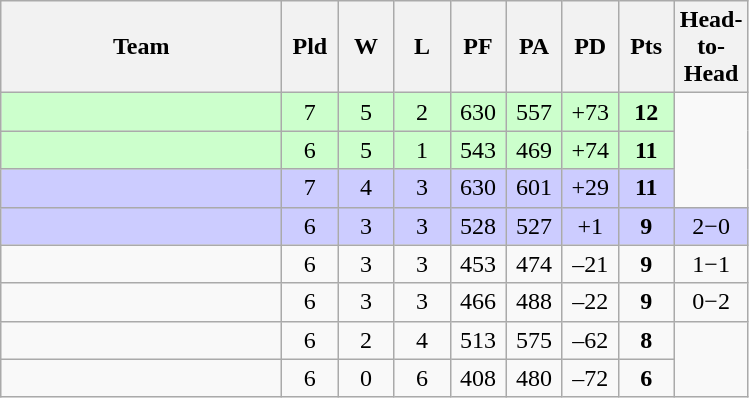<table class=wikitable style="text-align:center">
<tr>
<th width=180>Team</th>
<th width=30>Pld</th>
<th width=30>W</th>
<th width=30>L</th>
<th width=30>PF</th>
<th width=30>PA</th>
<th width=30>PD</th>
<th width=30>Pts</th>
<th width=30>Head-to-Head</th>
</tr>
<tr bgcolor="#ccffcc">
<td align="left"></td>
<td>7</td>
<td>5</td>
<td>2</td>
<td>630</td>
<td>557</td>
<td>+73</td>
<td><strong>12</strong></td>
</tr>
<tr bgcolor="#ccffcc">
<td align="left"></td>
<td>6</td>
<td>5</td>
<td>1</td>
<td>543</td>
<td>469</td>
<td>+74</td>
<td><strong>11</strong></td>
</tr>
<tr bgcolor="#ccccff">
<td align="left"></td>
<td>7</td>
<td>4</td>
<td>3</td>
<td>630</td>
<td>601</td>
<td>+29</td>
<td><strong>11</strong></td>
</tr>
<tr bgcolor="#ccccff">
<td align="left"></td>
<td>6</td>
<td>3</td>
<td>3</td>
<td>528</td>
<td>527</td>
<td>+1</td>
<td><strong>9</strong></td>
<td>2−0</td>
</tr>
<tr>
<td align="left"></td>
<td>6</td>
<td>3</td>
<td>3</td>
<td>453</td>
<td>474</td>
<td>–21</td>
<td><strong>9</strong></td>
<td>1−1</td>
</tr>
<tr>
<td align="left"></td>
<td>6</td>
<td>3</td>
<td>3</td>
<td>466</td>
<td>488</td>
<td>–22</td>
<td><strong>9</strong></td>
<td>0−2</td>
</tr>
<tr>
<td align="left"></td>
<td>6</td>
<td>2</td>
<td>4</td>
<td>513</td>
<td>575</td>
<td>–62</td>
<td><strong>8</strong></td>
</tr>
<tr>
<td align="left"></td>
<td>6</td>
<td>0</td>
<td>6</td>
<td>408</td>
<td>480</td>
<td>–72</td>
<td><strong>6</strong></td>
</tr>
</table>
